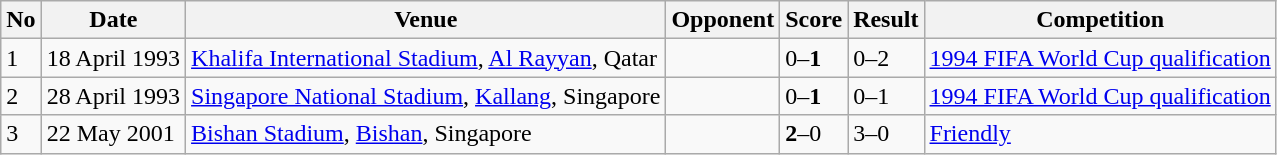<table class="wikitable">
<tr>
<th>No</th>
<th>Date</th>
<th>Venue</th>
<th>Opponent</th>
<th>Score</th>
<th>Result</th>
<th>Competition</th>
</tr>
<tr>
<td>1</td>
<td>18 April 1993</td>
<td><a href='#'>Khalifa International Stadium</a>, <a href='#'>Al Rayyan</a>, Qatar</td>
<td></td>
<td>0–<strong>1</strong></td>
<td>0–2</td>
<td><a href='#'>1994 FIFA World Cup qualification</a></td>
</tr>
<tr>
<td>2</td>
<td>28 April 1993</td>
<td><a href='#'>Singapore National Stadium</a>, <a href='#'>Kallang</a>, Singapore</td>
<td></td>
<td>0–<strong>1</strong></td>
<td>0–1</td>
<td><a href='#'>1994 FIFA World Cup qualification</a></td>
</tr>
<tr>
<td>3</td>
<td>22 May 2001</td>
<td><a href='#'>Bishan Stadium</a>, <a href='#'>Bishan</a>, Singapore</td>
<td></td>
<td><strong>2</strong>–0</td>
<td>3–0</td>
<td><a href='#'>Friendly</a></td>
</tr>
</table>
